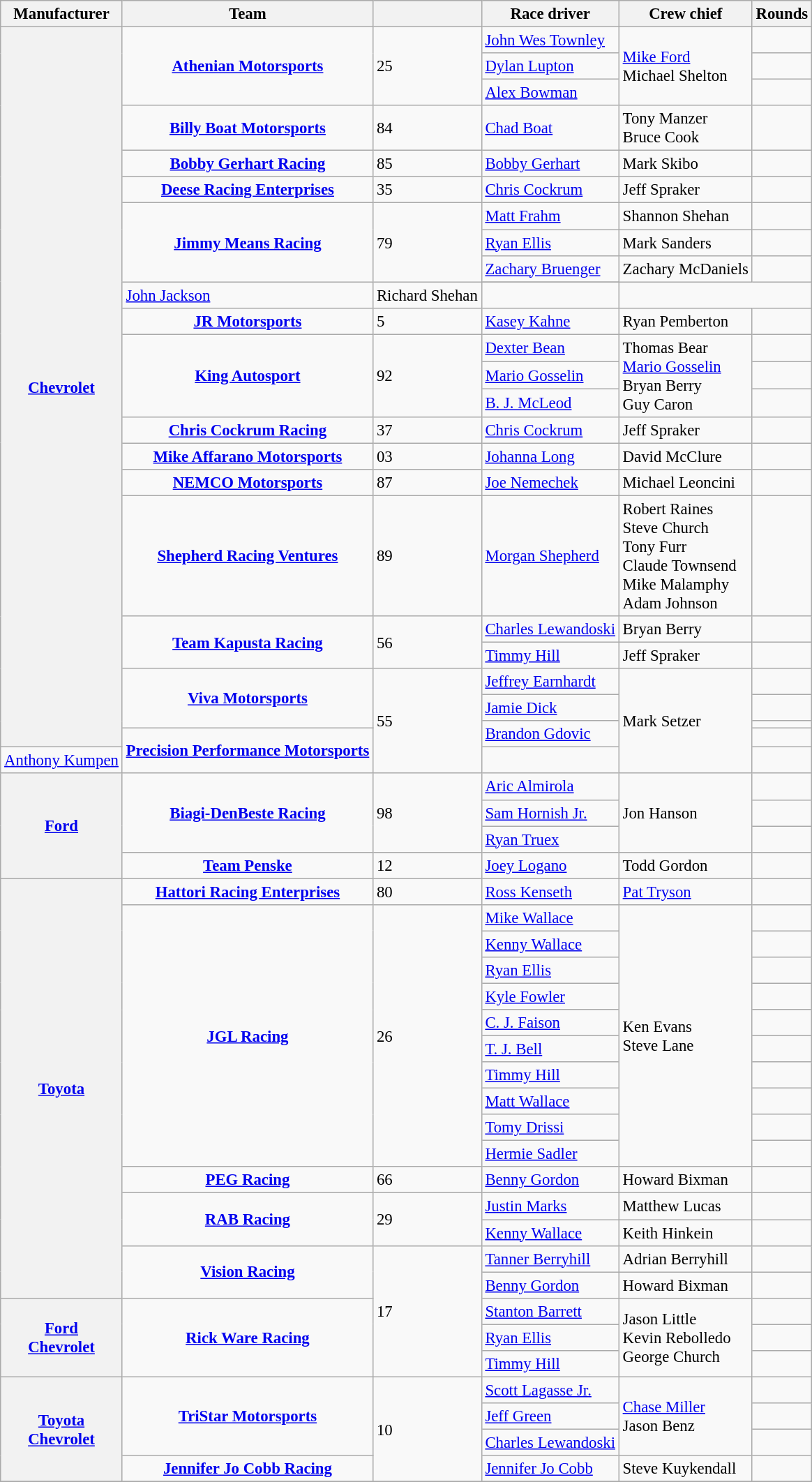<table class="wikitable" style="font-size: 95%;">
<tr>
<th>Manufacturer</th>
<th>Team</th>
<th></th>
<th>Race driver</th>
<th>Crew chief</th>
<th>Rounds</th>
</tr>
<tr>
<th rowspan=25><a href='#'>Chevrolet</a></th>
<td rowspan=3 style="text-align:center;"><strong><a href='#'>Athenian Motorsports</a></strong></td>
<td rowspan=3>25</td>
<td><a href='#'>John Wes Townley</a></td>
<td rowspan=3><a href='#'>Mike Ford</a>   <br> Michael Shelton  <small> </small></td>
<td></td>
</tr>
<tr>
<td><a href='#'>Dylan Lupton</a></td>
<td></td>
</tr>
<tr>
<td><a href='#'>Alex Bowman</a></td>
<td></td>
</tr>
<tr>
<td style="text-align:center;"><strong><a href='#'>Billy Boat Motorsports</a></strong></td>
<td>84</td>
<td><a href='#'>Chad Boat</a></td>
<td>Tony Manzer <small>  </small> <br> Bruce Cook <small>  </small></td>
<td></td>
</tr>
<tr>
<td style="text-align:center;"><strong><a href='#'>Bobby Gerhart Racing</a></strong></td>
<td>85</td>
<td><a href='#'>Bobby Gerhart</a></td>
<td>Mark Skibo</td>
<td></td>
</tr>
<tr>
<td style="text-align:center;"><strong><a href='#'>Deese Racing Enterprises</a></strong></td>
<td>35</td>
<td><a href='#'>Chris Cockrum</a></td>
<td>Jeff Spraker</td>
<td></td>
</tr>
<tr>
<td rowspan=4 style="text-align:center;"><strong><a href='#'>Jimmy Means Racing</a></strong></td>
<td rowspan=4>79</td>
<td><a href='#'>Matt Frahm</a></td>
<td>Shannon Shehan</td>
<td></td>
</tr>
<tr>
<td><a href='#'>Ryan Ellis</a></td>
<td>Mark Sanders</td>
<td></td>
</tr>
<tr>
<td><a href='#'>Zachary Bruenger</a></td>
<td>Zachary McDaniels</td>
<td></td>
</tr>
<tr>
</tr>
<tr>
<td><a href='#'>John Jackson</a></td>
<td>Richard Shehan</td>
<td></td>
</tr>
<tr>
<td style="text-align:center;"><strong><a href='#'>JR Motorsports</a></strong></td>
<td>5</td>
<td><a href='#'>Kasey Kahne</a></td>
<td>Ryan Pemberton</td>
<td></td>
</tr>
<tr>
<td rowspan=3 style="text-align:center;"><strong><a href='#'>King Autosport</a></strong></td>
<td rowspan=3>92</td>
<td><a href='#'>Dexter Bean</a></td>
<td rowspan=3>Thomas Bear <small>  </small> <br> <a href='#'>Mario Gosselin</a> <small>  </small> <br> Bryan Berry <small>  </small> <br> Guy Caron <small>  </small></td>
<td></td>
</tr>
<tr>
<td><a href='#'>Mario Gosselin</a></td>
<td></td>
</tr>
<tr>
<td><a href='#'>B. J. McLeod</a></td>
<td></td>
</tr>
<tr>
<td style="text-align:center;"><strong><a href='#'>Chris Cockrum Racing</a></strong></td>
<td>37</td>
<td><a href='#'>Chris Cockrum</a></td>
<td>Jeff Spraker</td>
<td></td>
</tr>
<tr>
<td style="text-align:center;"><strong><a href='#'>Mike Affarano Motorsports</a></strong></td>
<td>03</td>
<td><a href='#'>Johanna Long</a></td>
<td>David McClure</td>
<td></td>
</tr>
<tr>
<td style="text-align:center;"><strong><a href='#'>NEMCO Motorsports</a></strong></td>
<td>87</td>
<td><a href='#'>Joe Nemechek</a></td>
<td>Michael Leoncini</td>
<td></td>
</tr>
<tr>
<td style="text-align:center;"><strong><a href='#'>Shepherd Racing Ventures</a></strong></td>
<td>89</td>
<td><a href='#'>Morgan Shepherd</a></td>
<td>Robert Raines <small></small> <br> Steve Church <small> </small> <br> Tony Furr <small></small> <br> Claude Townsend <small> </small> <br> Mike Malamphy <small></small> <br> Adam Johnson <small>  </small></td>
<td></td>
</tr>
<tr>
<td rowspan=2 style="text-align:center;"><strong><a href='#'>Team Kapusta Racing</a></strong></td>
<td rowspan=2>56</td>
<td><a href='#'>Charles Lewandoski</a></td>
<td>Bryan Berry</td>
<td></td>
</tr>
<tr>
<td><a href='#'>Timmy Hill</a></td>
<td>Jeff Spraker</td>
<td></td>
</tr>
<tr>
<td rowspan=3 style="text-align:center;"><strong><a href='#'>Viva Motorsports</a></strong></td>
<td rowspan=5>55</td>
<td><a href='#'>Jeffrey Earnhardt</a></td>
<td rowspan=5>Mark Setzer</td>
<td></td>
</tr>
<tr>
<td><a href='#'>Jamie Dick</a></td>
<td></td>
</tr>
<tr>
<td rowspan=2><a href='#'>Brandon Gdovic</a></td>
<td></td>
</tr>
<tr>
<td rowspan=2 style="text-align:center;"><strong><a href='#'>Precision Performance Motorsports</a></strong></td>
<td></td>
</tr>
<tr>
<td><a href='#'>Anthony Kumpen</a></td>
<td></td>
</tr>
<tr>
<th rowspan=4><a href='#'>Ford</a></th>
<td rowspan=3 style="text-align:center;"><strong><a href='#'>Biagi-DenBeste Racing</a></strong></td>
<td rowspan=3>98</td>
<td><a href='#'>Aric Almirola</a></td>
<td rowspan=3>Jon Hanson</td>
<td></td>
</tr>
<tr>
<td><a href='#'>Sam Hornish Jr.</a></td>
<td></td>
</tr>
<tr>
<td><a href='#'>Ryan Truex</a></td>
<td></td>
</tr>
<tr>
<td style="text-align:center;"><strong><a href='#'>Team Penske</a></strong></td>
<td>12</td>
<td><a href='#'>Joey Logano</a></td>
<td>Todd Gordon</td>
<td></td>
</tr>
<tr>
<th rowspan=16><a href='#'>Toyota</a></th>
<td style="text-align:center;"><strong><a href='#'>Hattori Racing Enterprises</a></strong></td>
<td>80</td>
<td><a href='#'>Ross Kenseth</a></td>
<td><a href='#'>Pat Tryson</a></td>
<td></td>
</tr>
<tr>
<td rowspan=10 style="text-align:center;"><strong><a href='#'>JGL Racing</a></strong></td>
<td rowspan=10>26</td>
<td><a href='#'>Mike Wallace</a></td>
<td rowspan=10>Ken Evans <small></small><br>Steve Lane <small> </small></td>
<td></td>
</tr>
<tr>
<td><a href='#'>Kenny Wallace</a></td>
<td></td>
</tr>
<tr>
<td><a href='#'>Ryan Ellis</a></td>
<td></td>
</tr>
<tr>
<td><a href='#'>Kyle Fowler</a></td>
<td></td>
</tr>
<tr>
<td><a href='#'>C. J. Faison</a></td>
<td></td>
</tr>
<tr>
<td><a href='#'>T. J. Bell</a></td>
<td></td>
</tr>
<tr>
<td><a href='#'>Timmy Hill</a></td>
<td></td>
</tr>
<tr>
<td><a href='#'>Matt Wallace</a></td>
<td></td>
</tr>
<tr>
<td><a href='#'>Tomy Drissi</a></td>
<td></td>
</tr>
<tr>
<td><a href='#'>Hermie Sadler</a></td>
<td></td>
</tr>
<tr>
<td style="text-align:center;"><strong><a href='#'>PEG Racing</a></strong></td>
<td>66</td>
<td><a href='#'>Benny Gordon</a></td>
<td>Howard Bixman</td>
<td></td>
</tr>
<tr>
<td rowspan=2 style="text-align:center;"><strong><a href='#'>RAB Racing</a></strong></td>
<td rowspan=2>29</td>
<td><a href='#'>Justin Marks</a></td>
<td>Matthew Lucas</td>
<td></td>
</tr>
<tr>
<td><a href='#'>Kenny Wallace</a></td>
<td>Keith Hinkein</td>
<td></td>
</tr>
<tr>
<td rowspan=2 style="text-align:center;"><strong><a href='#'>Vision Racing</a></strong></td>
<td rowspan=5>17</td>
<td><a href='#'>Tanner Berryhill</a></td>
<td>Adrian Berryhill</td>
<td></td>
</tr>
<tr>
<td><a href='#'>Benny Gordon</a></td>
<td>Howard Bixman</td>
<td></td>
</tr>
<tr>
<th rowspan=3><a href='#'>Ford</a> <small></small> <br> <a href='#'>Chevrolet</a> <small></small></th>
<td rowspan=3 style="text-align:center;"><strong><a href='#'>Rick Ware Racing</a></strong></td>
<td><a href='#'>Stanton Barrett</a></td>
<td rowspan=3>Jason Little <small>  </small><br> Kevin Rebolledo <small>  </small> <br> George Church  <small>   </small></td>
<td></td>
</tr>
<tr>
<td><a href='#'>Ryan Ellis</a></td>
<td></td>
</tr>
<tr>
<td><a href='#'>Timmy Hill</a></td>
<td></td>
</tr>
<tr>
<th rowspan=4><a href='#'>Toyota</a> <small></small> <br> <a href='#'>Chevrolet</a> <small></small></th>
<td rowspan=3 style="text-align:center;"><strong><a href='#'>TriStar Motorsports</a></strong></td>
<td rowspan=4>10</td>
<td><a href='#'>Scott Lagasse Jr.</a></td>
<td rowspan=3><a href='#'>Chase Miller</a> <small></small><br>Jason Benz <small></small></td>
<td></td>
</tr>
<tr>
<td><a href='#'>Jeff Green</a></td>
<td></td>
</tr>
<tr>
<td><a href='#'>Charles Lewandoski</a></td>
<td></td>
</tr>
<tr>
<td style="text-align:center;"><strong><a href='#'>Jennifer Jo Cobb Racing</a></strong></td>
<td><a href='#'>Jennifer Jo Cobb</a></td>
<td>Steve Kuykendall</td>
<td></td>
</tr>
<tr>
</tr>
</table>
